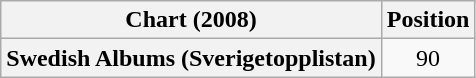<table class="wikitable plainrowheaders">
<tr>
<th scope="col">Chart (2008)</th>
<th scope="col">Position</th>
</tr>
<tr>
<th scope="row">Swedish Albums (Sverigetopplistan)</th>
<td align="center">90</td>
</tr>
</table>
